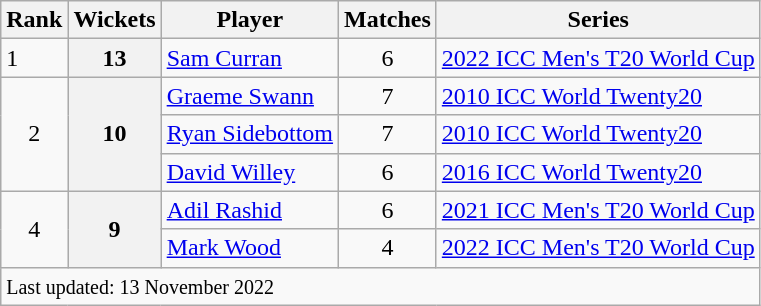<table class="wikitable plainrowheaders" style="text-align:left;">
<tr>
<th scope=col>Rank</th>
<th scope=col>Wickets</th>
<th scope=col>Player</th>
<th scope=col>Matches</th>
<th scope=col>Series</th>
</tr>
<tr>
<td>1</td>
<th scope=row style=text-align:center;>13</th>
<td><a href='#'>Sam Curran</a></td>
<td align=center>6</td>
<td><a href='#'>2022 ICC Men's T20 World Cup</a></td>
</tr>
<tr>
<td align=center rowspan=3>2</td>
<th scope=row style=text-align:center; rowspan=3>10</th>
<td><a href='#'>Graeme Swann</a></td>
<td align=center>7</td>
<td><a href='#'>2010 ICC World Twenty20</a></td>
</tr>
<tr>
<td><a href='#'>Ryan Sidebottom</a></td>
<td align=center>7</td>
<td><a href='#'>2010 ICC World Twenty20</a></td>
</tr>
<tr>
<td><a href='#'>David Willey</a></td>
<td align=center>6</td>
<td><a href='#'>2016 ICC World Twenty20</a></td>
</tr>
<tr>
<td rowspan=2 align=center>4</td>
<th scope=row style=text-align:center; rowspan=2>9</th>
<td><a href='#'>Adil Rashid</a></td>
<td align=center>6</td>
<td><a href='#'>2021 ICC Men's T20 World Cup</a></td>
</tr>
<tr>
<td><a href='#'>Mark Wood</a></td>
<td align=center>4</td>
<td><a href='#'>2022 ICC Men's T20 World Cup</a></td>
</tr>
<tr>
<td colspan=5><small>Last updated: 13 November 2022</small></td>
</tr>
</table>
